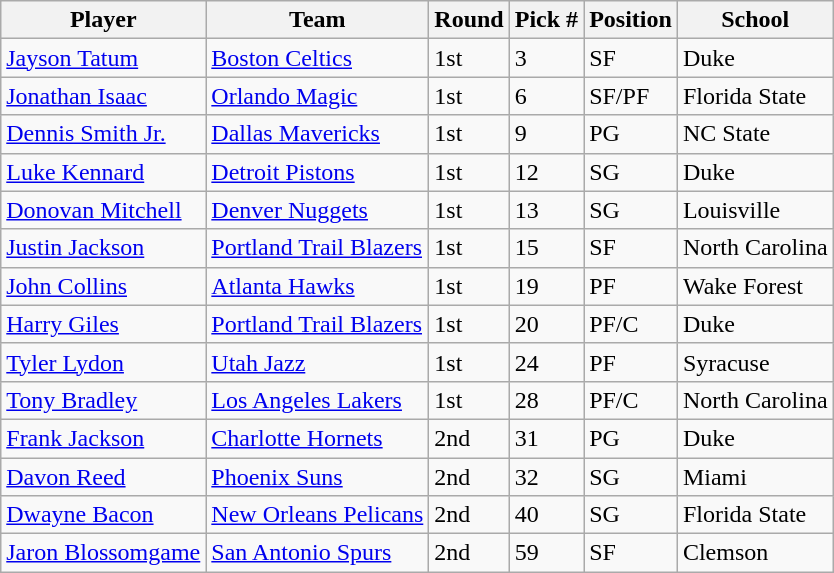<table class="wikitable">
<tr>
<th>Player</th>
<th>Team</th>
<th>Round</th>
<th>Pick #</th>
<th>Position</th>
<th>School</th>
</tr>
<tr>
<td><a href='#'>Jayson Tatum</a></td>
<td><a href='#'>Boston Celtics</a></td>
<td>1st</td>
<td>3</td>
<td>SF</td>
<td>Duke</td>
</tr>
<tr>
<td><a href='#'>Jonathan Isaac</a></td>
<td><a href='#'>Orlando Magic</a></td>
<td>1st</td>
<td>6</td>
<td>SF/PF</td>
<td>Florida State</td>
</tr>
<tr>
<td><a href='#'>Dennis Smith Jr.</a></td>
<td><a href='#'>Dallas Mavericks</a></td>
<td>1st</td>
<td>9</td>
<td>PG</td>
<td>NC State</td>
</tr>
<tr>
<td><a href='#'>Luke Kennard</a></td>
<td><a href='#'>Detroit Pistons</a></td>
<td>1st</td>
<td>12</td>
<td>SG</td>
<td>Duke</td>
</tr>
<tr>
<td><a href='#'>Donovan Mitchell</a></td>
<td><a href='#'>Denver Nuggets</a></td>
<td>1st</td>
<td>13</td>
<td>SG</td>
<td>Louisville</td>
</tr>
<tr>
<td><a href='#'>Justin Jackson</a></td>
<td><a href='#'>Portland Trail Blazers</a></td>
<td>1st</td>
<td>15</td>
<td>SF</td>
<td>North Carolina</td>
</tr>
<tr>
<td><a href='#'>John Collins</a></td>
<td><a href='#'>Atlanta Hawks</a></td>
<td>1st</td>
<td>19</td>
<td>PF</td>
<td>Wake Forest</td>
</tr>
<tr>
<td><a href='#'>Harry Giles</a></td>
<td><a href='#'>Portland Trail Blazers</a></td>
<td>1st</td>
<td>20</td>
<td>PF/C</td>
<td>Duke</td>
</tr>
<tr>
<td><a href='#'>Tyler Lydon</a></td>
<td><a href='#'>Utah Jazz</a></td>
<td>1st</td>
<td>24</td>
<td>PF</td>
<td>Syracuse</td>
</tr>
<tr>
<td><a href='#'>Tony Bradley</a></td>
<td><a href='#'>Los Angeles Lakers</a></td>
<td>1st</td>
<td>28</td>
<td>PF/C</td>
<td>North Carolina</td>
</tr>
<tr>
<td><a href='#'>Frank Jackson</a></td>
<td><a href='#'>Charlotte Hornets</a></td>
<td>2nd</td>
<td>31</td>
<td>PG</td>
<td>Duke</td>
</tr>
<tr>
<td><a href='#'>Davon Reed</a></td>
<td><a href='#'>Phoenix Suns</a></td>
<td>2nd</td>
<td>32</td>
<td>SG</td>
<td>Miami</td>
</tr>
<tr>
<td><a href='#'>Dwayne Bacon</a></td>
<td><a href='#'>New Orleans Pelicans</a></td>
<td>2nd</td>
<td>40</td>
<td>SG</td>
<td>Florida State</td>
</tr>
<tr>
<td><a href='#'>Jaron Blossomgame</a></td>
<td><a href='#'>San Antonio Spurs</a></td>
<td>2nd</td>
<td>59</td>
<td>SF</td>
<td>Clemson</td>
</tr>
</table>
